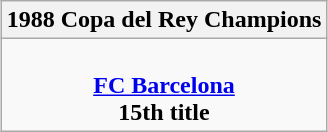<table class=wikitable style="text-align:center; margin:auto">
<tr>
<th>1988 Copa del Rey Champions</th>
</tr>
<tr>
<td><br> <strong><a href='#'>FC Barcelona</a></strong> <br> <strong>15th title</strong></td>
</tr>
</table>
